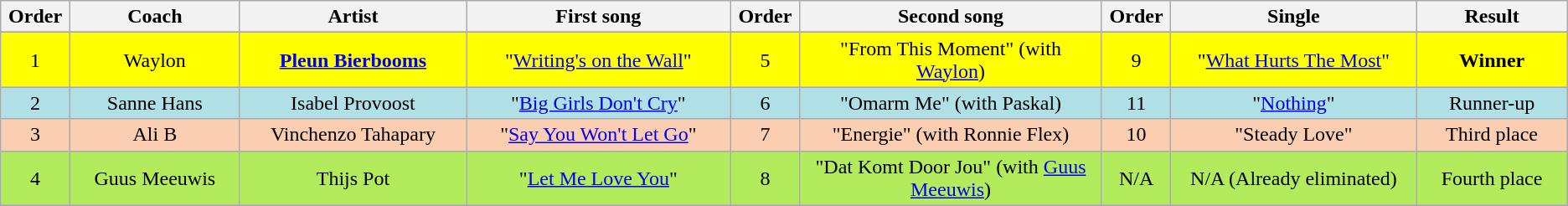<table class="wikitable" style="text-align:center; width:100%%;">
<tr>
<th scope="col" width="02%">Order</th>
<th scope="col" width="09%">Coach</th>
<th scope="col" width="12%">Artist</th>
<th scope="col" width="14%">First song</th>
<th scope="col" width="02%">Order</th>
<th scope="col" width="16%">Second song</th>
<th scope="col" width="02%">Order</th>
<th scope="col" width="13%">Single</th>
<th scope="col" width="08%">Result</th>
</tr>
<tr>
</tr>
<tr>
<td style="background:Yellow;">1</td>
<td style="background:Yellow;">Waylon</td>
<td style="background:Yellow;"><strong><a href='#'>Pleun Bierbooms</a></strong></td>
<td style="background:Yellow;">"<a href='#'>Writing's on the Wall</a>"</td>
<td style="background:Yellow;">5</td>
<td style="background:Yellow;">"From This Moment" (with <a href='#'>Waylon</a>)</td>
<td style="background:Yellow;">9</td>
<td style="background:Yellow;">"<a href='#'>What Hurts The Most</a>"</td>
<td style="background:Yellow;"><strong>Winner</strong></td>
</tr>
<tr>
<td style="background:#B0E0E6;">2</td>
<td style="background:#B0E0E6;">Sanne Hans</td>
<td style="background:#B0E0E6;">Isabel Provoost</td>
<td style="background:#B0E0E6;">"<a href='#'>Big Girls Don't Cry</a>"</td>
<td style="background:#B0E0E6;">6</td>
<td style="background:#B0E0E6;">"Omarm Me" (with Paskal)</td>
<td style="background:#B0E0E6;">11</td>
<td style="background:#B0E0E6;">"<a href='#'>Nothing</a>"</td>
<td style="background:#B0E0E6;">Runner-up</td>
</tr>
<tr>
<td style="background:#FBCEB1;">3</td>
<td style="background:#FBCEB1;">Ali B</td>
<td style="background:#FBCEB1;">Vinchenzo Tahapary</td>
<td style="background:#FBCEB1;">"<a href='#'>Say You Won't Let Go</a>"</td>
<td style="background:#FBCEB1;">7</td>
<td style="background:#FBCEB1;">"Energie" (with Ronnie Flex)</td>
<td style="background:#FBCEB1;">10</td>
<td style="background:#FBCEB1;">"Steady Love"</td>
<td style="background:#FBCEB1;">Third place</td>
</tr>
<tr>
<td style="background:#B2EC5D;">4</td>
<td style="background:#B2EC5D;">Guus Meeuwis</td>
<td style="background:#B2EC5D;">Thijs Pot</td>
<td style="background:#B2EC5D;">"<a href='#'>Let Me Love You</a>"</td>
<td style="background:#B2EC5D;">8</td>
<td style="background:#B2EC5D;">"Dat Komt Door Jou" (with <a href='#'>Guus Meeuwis</a>)</td>
<td style="background:#B2EC5D;">N/A</td>
<td style="background:#B2EC5D;">N/A (Already eliminated)</td>
<td style="background:#B2EC5D;">Fourth place</td>
</tr>
<tr>
</tr>
</table>
